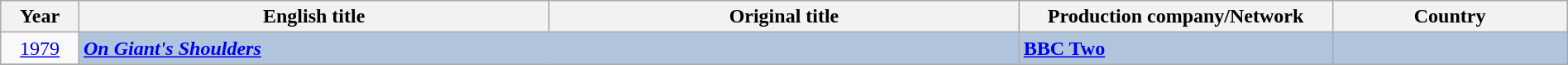<table class="wikitable" width="100%" border="1" cellpadding="5" cellspacing="0">
<tr>
<th width=5%>Year</th>
<th width=30%>English title</th>
<th width=30%>Original title</th>
<th width=20%><strong>Production company/Network</strong></th>
<th width=15%><strong>Country</strong></th>
</tr>
<tr>
<td style="text-align:center;"><a href='#'>1979</a></td>
<td colspan="2" style="background:#B0C4DE;"><strong><em><a href='#'>On Giant's Shoulders</a></em></strong></td>
<td style="background:#B0C4DE;"><strong><a href='#'>BBC Two</a></strong></td>
<td style="background:#B0C4DE;"><strong></strong></td>
</tr>
<tr>
</tr>
</table>
